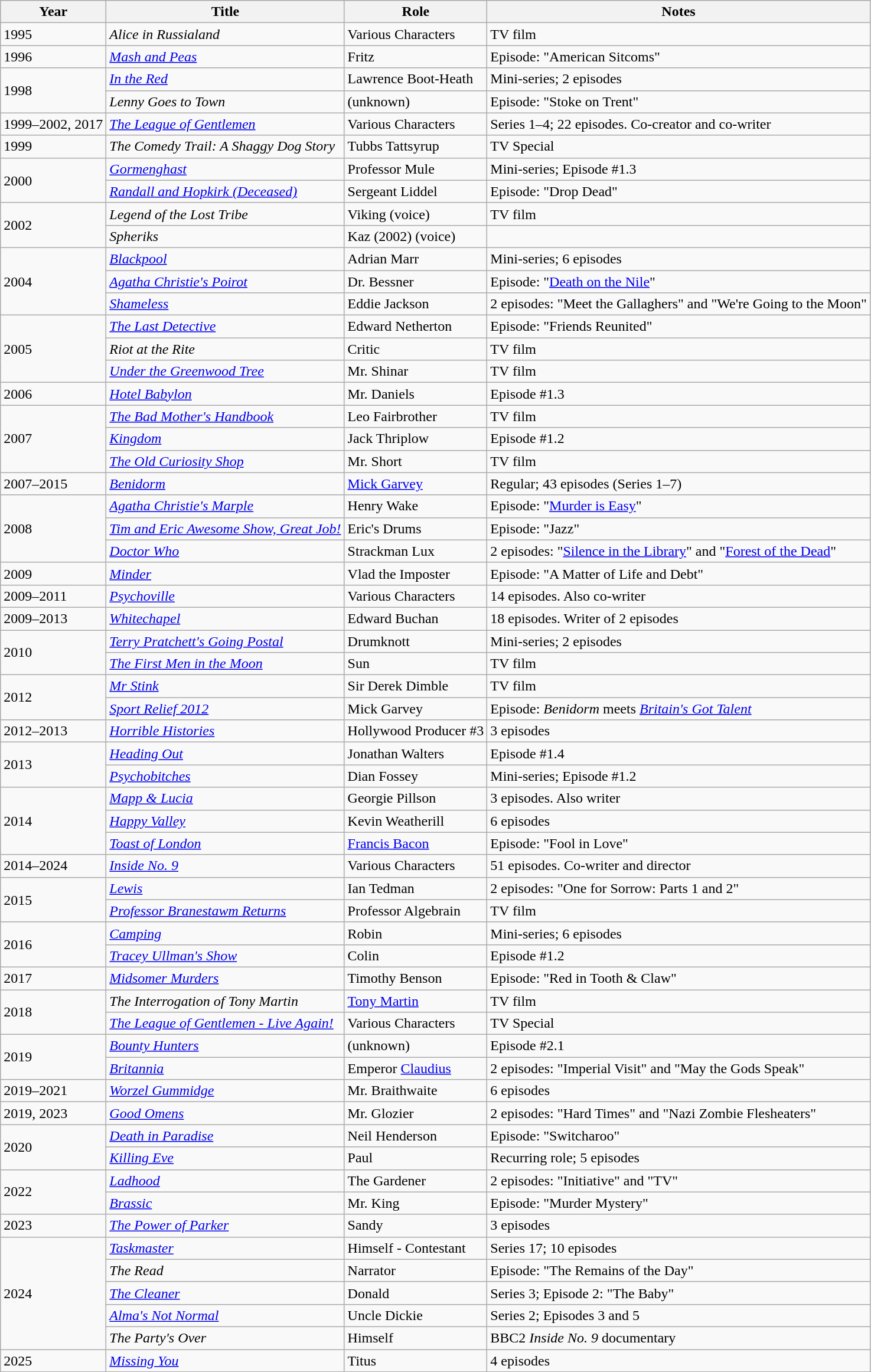<table class="wikitable sortable">
<tr>
<th>Year</th>
<th>Title</th>
<th>Role</th>
<th class="unsortable">Notes</th>
</tr>
<tr>
<td>1995</td>
<td><em>Alice in Russialand</em></td>
<td>Various Characters</td>
<td>TV film</td>
</tr>
<tr>
<td>1996</td>
<td><em><a href='#'>Mash and Peas</a></em></td>
<td>Fritz</td>
<td>Episode: "American Sitcoms"</td>
</tr>
<tr>
<td rowspan="2">1998</td>
<td><em><a href='#'>In the Red</a></em></td>
<td>Lawrence Boot-Heath</td>
<td>Mini-series; 2 episodes</td>
</tr>
<tr>
<td><em>Lenny Goes to Town</em></td>
<td>(unknown)</td>
<td>Episode: "Stoke on Trent"</td>
</tr>
<tr>
<td>1999–2002, 2017</td>
<td><em><a href='#'>The League of Gentlemen</a></em></td>
<td>Various Characters</td>
<td>Series 1–4; 22 episodes. Co-creator and co-writer</td>
</tr>
<tr>
<td>1999</td>
<td><em>The Comedy Trail: A Shaggy Dog Story</em></td>
<td>Tubbs Tattsyrup</td>
<td>TV Special</td>
</tr>
<tr>
<td rowspan="2">2000</td>
<td><em><a href='#'>Gormenghast</a></em></td>
<td>Professor Mule</td>
<td>Mini-series; Episode #1.3</td>
</tr>
<tr>
<td><em><a href='#'>Randall and Hopkirk (Deceased)</a></em></td>
<td>Sergeant Liddel</td>
<td>Episode: "Drop Dead"</td>
</tr>
<tr>
<td rowspan="2">2002</td>
<td><em>Legend of the Lost Tribe</em></td>
<td>Viking (voice)</td>
<td>TV film</td>
</tr>
<tr>
<td><em>Spheriks</em></td>
<td>Kaz (2002) (voice)</td>
<td></td>
</tr>
<tr>
<td rowspan=3>2004</td>
<td><em><a href='#'>Blackpool</a></em></td>
<td>Adrian Marr</td>
<td>Mini-series; 6 episodes</td>
</tr>
<tr>
<td><em><a href='#'>Agatha Christie's Poirot</a></em></td>
<td>Dr. Bessner</td>
<td>Episode: "<a href='#'>Death on the Nile</a>"</td>
</tr>
<tr>
<td><em><a href='#'>Shameless</a></em></td>
<td>Eddie Jackson</td>
<td>2 episodes: "Meet the Gallaghers" and "We're Going to the Moon"</td>
</tr>
<tr>
<td rowspan=3>2005</td>
<td><em><a href='#'>The Last Detective</a></em></td>
<td>Edward Netherton</td>
<td>Episode: "Friends Reunited"</td>
</tr>
<tr>
<td><em>Riot at the Rite</em></td>
<td>Critic</td>
<td>TV film</td>
</tr>
<tr>
<td><em><a href='#'>Under the Greenwood Tree</a></em></td>
<td>Mr. Shinar</td>
<td>TV film</td>
</tr>
<tr>
<td>2006</td>
<td><em><a href='#'>Hotel Babylon</a></em></td>
<td>Mr. Daniels</td>
<td>Episode #1.3</td>
</tr>
<tr>
<td rowspan="3">2007</td>
<td><em><a href='#'>The Bad Mother's Handbook</a></em></td>
<td>Leo Fairbrother</td>
<td>TV film</td>
</tr>
<tr>
<td><em><a href='#'>Kingdom</a></em></td>
<td>Jack Thriplow</td>
<td>Episode #1.2</td>
</tr>
<tr>
<td><em><a href='#'>The Old Curiosity Shop</a></em></td>
<td>Mr. Short</td>
<td>TV film</td>
</tr>
<tr>
<td>2007–2015</td>
<td><em><a href='#'>Benidorm</a></em></td>
<td><a href='#'>Mick Garvey</a></td>
<td>Regular; 43 episodes (Series 1–7)</td>
</tr>
<tr>
<td rowspan="3">2008</td>
<td><em><a href='#'>Agatha Christie's Marple</a></em></td>
<td>Henry Wake</td>
<td>Episode: "<a href='#'>Murder is Easy</a>"</td>
</tr>
<tr>
<td><em><a href='#'>Tim and Eric Awesome Show, Great Job!</a></em></td>
<td>Eric's Drums</td>
<td>Episode: "Jazz"</td>
</tr>
<tr>
<td><em><a href='#'>Doctor Who</a></em></td>
<td>Strackman Lux</td>
<td>2 episodes: "<a href='#'>Silence in the Library</a>" and "<a href='#'>Forest of the Dead</a>"</td>
</tr>
<tr>
<td>2009</td>
<td><em><a href='#'>Minder</a></em></td>
<td>Vlad the Imposter</td>
<td>Episode: "A Matter of Life and Debt"</td>
</tr>
<tr>
<td>2009–2011</td>
<td><em><a href='#'>Psychoville</a></em></td>
<td>Various Characters</td>
<td>14 episodes. Also co-writer</td>
</tr>
<tr>
<td>2009–2013</td>
<td><em><a href='#'>Whitechapel</a></em></td>
<td>Edward Buchan</td>
<td>18 episodes. Writer of 2 episodes</td>
</tr>
<tr>
<td rowspan="2">2010</td>
<td><em><a href='#'>Terry Pratchett's Going Postal</a></em></td>
<td>Drumknott</td>
<td>Mini-series; 2 episodes</td>
</tr>
<tr>
<td><em><a href='#'>The First Men in the Moon</a></em></td>
<td>Sun</td>
<td>TV film</td>
</tr>
<tr>
<td rowspan="2">2012</td>
<td><em><a href='#'>Mr Stink</a></em></td>
<td>Sir Derek Dimble</td>
<td>TV film</td>
</tr>
<tr>
<td><em><a href='#'>Sport Relief 2012</a></em></td>
<td>Mick Garvey</td>
<td>Episode: <em>Benidorm</em> meets <em><a href='#'>Britain's Got Talent</a></em></td>
</tr>
<tr>
<td>2012–2013</td>
<td><em><a href='#'>Horrible Histories</a></em></td>
<td>Hollywood Producer #3</td>
<td>3 episodes</td>
</tr>
<tr>
<td rowspan="2">2013</td>
<td><em><a href='#'>Heading Out</a></em></td>
<td>Jonathan Walters</td>
<td>Episode #1.4</td>
</tr>
<tr>
<td><em><a href='#'>Psychobitches</a></em></td>
<td>Dian Fossey</td>
<td>Mini-series; Episode #1.2</td>
</tr>
<tr>
<td rowspan=3>2014</td>
<td><em><a href='#'>Mapp & Lucia</a></em></td>
<td>Georgie Pillson</td>
<td>3 episodes. Also writer</td>
</tr>
<tr>
<td><em><a href='#'>Happy Valley</a></em></td>
<td>Kevin Weatherill</td>
<td>6 episodes</td>
</tr>
<tr>
<td><em><a href='#'>Toast of London</a></em></td>
<td><a href='#'>Francis Bacon</a></td>
<td>Episode: "Fool in Love"</td>
</tr>
<tr>
<td>2014–2024</td>
<td><em><a href='#'>Inside No. 9</a></em></td>
<td>Various Characters</td>
<td>51 episodes. Co-writer and director</td>
</tr>
<tr>
<td rowspan=2>2015</td>
<td><em><a href='#'>Lewis</a></em></td>
<td>Ian Tedman</td>
<td>2 episodes: "One for Sorrow: Parts 1 and 2"</td>
</tr>
<tr>
<td><em><a href='#'>Professor Branestawm Returns</a></em></td>
<td>Professor Algebrain</td>
<td>TV film</td>
</tr>
<tr>
<td rowspan=2>2016</td>
<td><em><a href='#'>Camping</a></em></td>
<td>Robin</td>
<td>Mini-series; 6 episodes</td>
</tr>
<tr>
<td><em><a href='#'>Tracey Ullman's Show</a></em></td>
<td>Colin</td>
<td>Episode #1.2</td>
</tr>
<tr>
<td>2017</td>
<td><em><a href='#'>Midsomer Murders</a></em></td>
<td>Timothy Benson</td>
<td>Episode: "Red in Tooth & Claw"</td>
</tr>
<tr>
<td rowspan="2">2018</td>
<td><em>The Interrogation of Tony Martin</em></td>
<td><a href='#'>Tony Martin</a></td>
<td>TV film</td>
</tr>
<tr>
<td><em><a href='#'>The League of Gentlemen - Live Again!</a></em></td>
<td>Various Characters</td>
<td>TV Special</td>
</tr>
<tr>
<td rowspan="2">2019</td>
<td><em><a href='#'>Bounty Hunters</a></em></td>
<td>(unknown)</td>
<td>Episode #2.1</td>
</tr>
<tr>
<td><em><a href='#'>Britannia</a></em></td>
<td>Emperor <a href='#'>Claudius</a></td>
<td>2 episodes: "Imperial Visit" and "May the Gods Speak"</td>
</tr>
<tr>
<td>2019–2021</td>
<td><em><a href='#'>Worzel Gummidge</a></em></td>
<td>Mr. Braithwaite</td>
<td>6 episodes</td>
</tr>
<tr>
<td>2019, 2023</td>
<td><em><a href='#'>Good Omens</a></em></td>
<td>Mr. Glozier</td>
<td>2 episodes: "Hard Times" and "Nazi Zombie Flesheaters"</td>
</tr>
<tr>
<td rowspan=2>2020</td>
<td><em><a href='#'>Death in Paradise</a></em></td>
<td>Neil Henderson</td>
<td>Episode: "Switcharoo"</td>
</tr>
<tr>
<td><em><a href='#'>Killing Eve</a></em></td>
<td>Paul</td>
<td>Recurring role; 5 episodes</td>
</tr>
<tr>
<td rowspan="2">2022</td>
<td><em><a href='#'>Ladhood</a></em></td>
<td>The Gardener</td>
<td>2 episodes: "Initiative" and "TV"</td>
</tr>
<tr>
<td><em><a href='#'>Brassic</a></em></td>
<td>Mr. King</td>
<td>Episode: "Murder Mystery"</td>
</tr>
<tr>
<td>2023</td>
<td><em><a href='#'>The Power of Parker</a></em></td>
<td>Sandy</td>
<td>3 episodes</td>
</tr>
<tr>
<td rowspan="5">2024</td>
<td><em><a href='#'>Taskmaster</a></em></td>
<td>Himself - Contestant</td>
<td>Series 17; 10 episodes</td>
</tr>
<tr>
<td><em>The Read</em></td>
<td>Narrator</td>
<td>Episode: "The Remains of the Day"</td>
</tr>
<tr>
<td><em><a href='#'>The Cleaner</a></em></td>
<td>Donald</td>
<td>Series 3; Episode 2: "The Baby"</td>
</tr>
<tr>
<td><em><a href='#'>Alma's Not Normal</a></em></td>
<td>Uncle Dickie</td>
<td>Series 2; Episodes 3 and 5</td>
</tr>
<tr>
<td><em>The Party's Over</em></td>
<td>Himself</td>
<td>BBC2 <em>Inside No. 9</em> documentary</td>
</tr>
<tr>
<td>2025</td>
<td><em><a href='#'>Missing You</a></em></td>
<td>Titus</td>
<td>4 episodes</td>
</tr>
</table>
